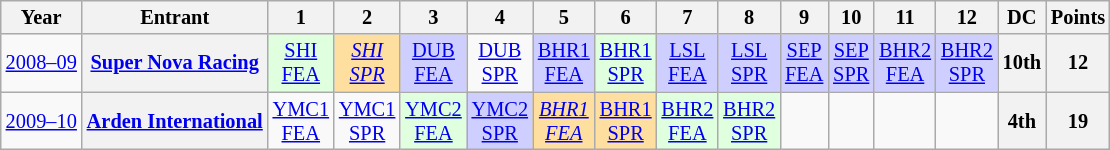<table class="wikitable" style="text-align:center; font-size:85%">
<tr>
<th>Year</th>
<th>Entrant</th>
<th>1</th>
<th>2</th>
<th>3</th>
<th>4</th>
<th>5</th>
<th>6</th>
<th>7</th>
<th>8</th>
<th>9</th>
<th>10</th>
<th>11</th>
<th>12</th>
<th>DC</th>
<th>Points</th>
</tr>
<tr>
<td nowrap><a href='#'>2008–09</a></td>
<th nowrap><a href='#'>Super Nova Racing</a></th>
<td style="background:#DFFFDF;"><a href='#'>SHI<br>FEA</a><br></td>
<td style="background:#FFDF9F;"><em><a href='#'>SHI<br>SPR</a></em><br></td>
<td style="background:#CFCFFF;"><a href='#'>DUB<br>FEA</a><br></td>
<td><a href='#'>DUB<br>SPR</a><br></td>
<td style="background:#CFCFFF;"><a href='#'>BHR1<br>FEA</a><br></td>
<td style="background:#DFFFDF;"><a href='#'>BHR1<br>SPR</a><br></td>
<td style="background:#CFCFFF;"><a href='#'>LSL<br>FEA</a><br></td>
<td style="background:#CFCFFF;"><a href='#'>LSL<br>SPR</a><br></td>
<td style="background:#CFCFFF;"><a href='#'>SEP<br>FEA</a><br></td>
<td style="background:#CFCFFF;"><a href='#'>SEP<br>SPR</a><br></td>
<td style="background:#CFCFFF;"><a href='#'>BHR2<br>FEA</a><br></td>
<td style="background:#CFCFFF;"><a href='#'>BHR2<br>SPR</a><br></td>
<th>10th</th>
<th>12</th>
</tr>
<tr>
<td nowrap><a href='#'>2009–10</a></td>
<th nowrap><a href='#'>Arden International</a></th>
<td><a href='#'>YMC1<br>FEA</a></td>
<td><a href='#'>YMC1<br>SPR</a></td>
<td style="background:#DFFFDF;"><a href='#'>YMC2<br>FEA</a><br></td>
<td style="background:#CFCFFF;"><a href='#'>YMC2<br>SPR</a><br></td>
<td style="background:#ffdf9f;"><em><a href='#'>BHR1<br>FEA</a></em><br></td>
<td style="background:#ffdf9f;"><a href='#'>BHR1<br>SPR</a><br></td>
<td style="background:#DFFFDF;"><a href='#'>BHR2<br>FEA</a><br></td>
<td style="background:#DFFFDF;"><a href='#'>BHR2<br>SPR</a><br></td>
<td></td>
<td></td>
<td></td>
<td></td>
<th>4th</th>
<th>19</th>
</tr>
</table>
